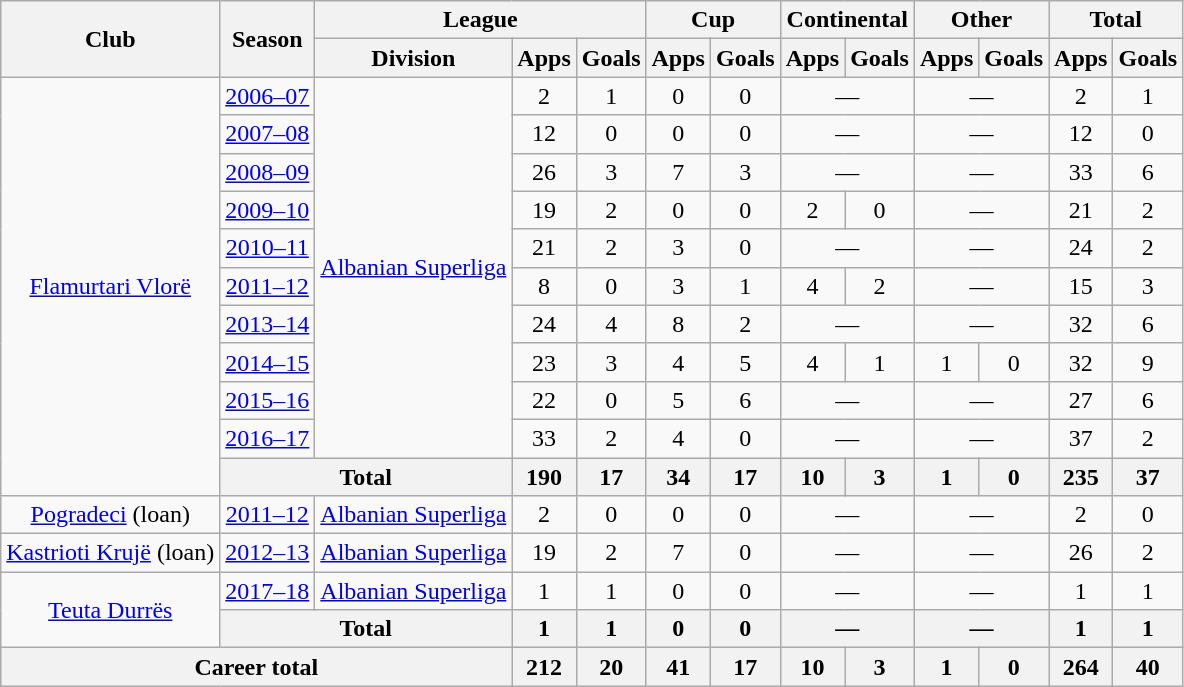<table class="wikitable" style="text-align:center">
<tr>
<th rowspan="2">Club</th>
<th rowspan="2">Season</th>
<th colspan="3">League</th>
<th colspan="2">Cup</th>
<th colspan="2">Continental</th>
<th colspan="2">Other</th>
<th colspan="2">Total</th>
</tr>
<tr>
<th>Division</th>
<th>Apps</th>
<th>Goals</th>
<th>Apps</th>
<th>Goals</th>
<th>Apps</th>
<th>Goals</th>
<th>Apps</th>
<th>Goals</th>
<th>Apps</th>
<th>Goals</th>
</tr>
<tr>
<td rowspan="11"><a href='#'>Flamurtari Vlorë</a></td>
<td><a href='#'>2006–07</a></td>
<td rowspan="10"><a href='#'>Albanian Superliga</a></td>
<td>2</td>
<td>1</td>
<td>0</td>
<td>0</td>
<td colspan="2">—</td>
<td colspan="2">—</td>
<td>2</td>
<td>1</td>
</tr>
<tr>
<td><a href='#'>2007–08</a></td>
<td>12</td>
<td>0</td>
<td>0</td>
<td>0</td>
<td colspan="2">—</td>
<td colspan="2">—</td>
<td>12</td>
<td>0</td>
</tr>
<tr>
<td><a href='#'>2008–09</a></td>
<td>26</td>
<td>3</td>
<td>7</td>
<td>3</td>
<td colspan="2">—</td>
<td colspan="2">—</td>
<td>33</td>
<td>6</td>
</tr>
<tr>
<td><a href='#'>2009–10</a></td>
<td>19</td>
<td>2</td>
<td>0</td>
<td>0</td>
<td>2</td>
<td>0</td>
<td colspan="2">—</td>
<td>21</td>
<td>2</td>
</tr>
<tr>
<td><a href='#'>2010–11</a></td>
<td>21</td>
<td>2</td>
<td>3</td>
<td>0</td>
<td colspan="2">—</td>
<td colspan="2">—</td>
<td>24</td>
<td>2</td>
</tr>
<tr>
<td><a href='#'>2011–12</a></td>
<td>8</td>
<td>0</td>
<td>3</td>
<td>1</td>
<td>4</td>
<td>2</td>
<td colspan="2">—</td>
<td>15</td>
<td>3</td>
</tr>
<tr>
<td><a href='#'>2013–14</a></td>
<td>24</td>
<td>4</td>
<td>8</td>
<td>2</td>
<td colspan="2">—</td>
<td colspan="2">—</td>
<td>32</td>
<td>6</td>
</tr>
<tr>
<td><a href='#'>2014–15</a></td>
<td>23</td>
<td>3</td>
<td>4</td>
<td>5</td>
<td>4</td>
<td>1</td>
<td>1</td>
<td>0</td>
<td>32</td>
<td>9</td>
</tr>
<tr>
<td><a href='#'>2015–16</a></td>
<td>22</td>
<td>0</td>
<td>5</td>
<td>6</td>
<td colspan="2">—</td>
<td colspan="2">—</td>
<td>27</td>
<td>6</td>
</tr>
<tr>
<td><a href='#'>2016–17</a></td>
<td>33</td>
<td>2</td>
<td>4</td>
<td>0</td>
<td colspan="2">—</td>
<td colspan="2">—</td>
<td>37</td>
<td>2</td>
</tr>
<tr>
<th colspan="2">Total</th>
<th>190</th>
<th>17</th>
<th>34</th>
<th>17</th>
<th>10</th>
<th>3</th>
<th>1</th>
<th>0</th>
<th>235</th>
<th>37</th>
</tr>
<tr>
<td rowspan="1"><a href='#'>Pogradeci</a> (loan)</td>
<td><a href='#'>2011–12</a></td>
<td rowspan="1"><a href='#'>Albanian Superliga</a></td>
<td>2</td>
<td>0</td>
<td>0</td>
<td>0</td>
<td colspan="2">—</td>
<td colspan="2">—</td>
<td>2</td>
<td>0</td>
</tr>
<tr>
<td rowspan="1"><a href='#'>Kastrioti Krujë</a> (loan)</td>
<td><a href='#'>2012–13</a></td>
<td rowspan="1"><a href='#'>Albanian Superliga</a></td>
<td>19</td>
<td>2</td>
<td>7</td>
<td>0</td>
<td colspan="2">—</td>
<td colspan="2">—</td>
<td>26</td>
<td>2</td>
</tr>
<tr>
<td rowspan="2"><a href='#'>Teuta Durrës</a></td>
<td><a href='#'>2017–18</a></td>
<td rowspan="1"><a href='#'>Albanian Superliga</a></td>
<td>1</td>
<td>1</td>
<td>0</td>
<td>0</td>
<td colspan="2">—</td>
<td colspan="2">—</td>
<td>1</td>
<td>1</td>
</tr>
<tr>
<th colspan="2">Total</th>
<th>1</th>
<th>1</th>
<th>0</th>
<th>0</th>
<th colspan="2">—</th>
<th colspan="2">—</th>
<th>1</th>
<th>1</th>
</tr>
<tr>
<th colspan="3">Career total</th>
<th>212</th>
<th>20</th>
<th>41</th>
<th>17</th>
<th>10</th>
<th>3</th>
<th>1</th>
<th>0</th>
<th>264</th>
<th>40</th>
</tr>
</table>
